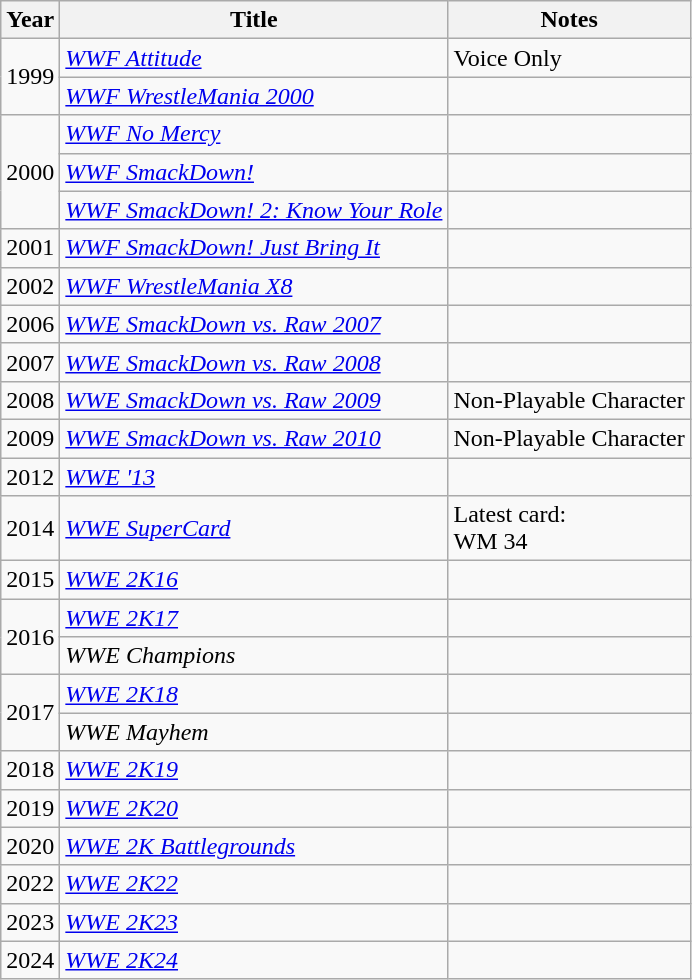<table class="wikitable sortable">
<tr>
<th>Year</th>
<th>Title</th>
<th>Notes</th>
</tr>
<tr>
<td rowspan=2>1999</td>
<td><em><a href='#'>WWF Attitude</a></em></td>
<td>Voice Only</td>
</tr>
<tr>
<td><em><a href='#'>WWF WrestleMania 2000</a></em></td>
<td></td>
</tr>
<tr>
<td rowspan=3>2000</td>
<td><em><a href='#'>WWF No Mercy</a></em></td>
<td></td>
</tr>
<tr>
<td><em> <a href='#'>WWF SmackDown!</a></em></td>
<td></td>
</tr>
<tr>
<td><em><a href='#'>WWF SmackDown! 2: Know Your Role</a></em></td>
<td></td>
</tr>
<tr>
<td>2001</td>
<td><em><a href='#'>WWF SmackDown! Just Bring It</a></em></td>
<td></td>
</tr>
<tr>
<td>2002</td>
<td><em><a href='#'>WWF WrestleMania X8</a></em></td>
<td></td>
</tr>
<tr>
<td>2006</td>
<td><em><a href='#'>WWE SmackDown vs. Raw 2007</a></em></td>
<td></td>
</tr>
<tr>
<td>2007</td>
<td><em><a href='#'>WWE SmackDown vs. Raw 2008</a></em></td>
<td></td>
</tr>
<tr>
<td>2008</td>
<td><em><a href='#'>WWE SmackDown vs. Raw 2009</a></em></td>
<td>Non-Playable Character</td>
</tr>
<tr>
<td>2009</td>
<td><em><a href='#'>WWE SmackDown vs. Raw 2010</a></em></td>
<td>Non-Playable Character</td>
</tr>
<tr>
<td>2012</td>
<td><em><a href='#'>WWE '13</a></em></td>
<td></td>
</tr>
<tr>
<td>2014</td>
<td><em><a href='#'>WWE SuperCard</a></em></td>
<td>Latest card:<br>WM 34</td>
</tr>
<tr>
<td>2015</td>
<td><em><a href='#'>WWE 2K16</a></em></td>
<td></td>
</tr>
<tr>
<td rowspan=2>2016</td>
<td><em><a href='#'>WWE 2K17</a></em></td>
<td></td>
</tr>
<tr>
<td><em>WWE Champions</em></td>
<td></td>
</tr>
<tr>
<td rowspan=2>2017</td>
<td><em><a href='#'>WWE 2K18</a></em></td>
<td></td>
</tr>
<tr>
<td><em>WWE Mayhem</em></td>
<td></td>
</tr>
<tr>
<td>2018</td>
<td><em><a href='#'>WWE 2K19</a></em></td>
<td></td>
</tr>
<tr>
<td>2019</td>
<td><em><a href='#'>WWE 2K20</a></em></td>
<td></td>
</tr>
<tr>
<td>2020</td>
<td><em><a href='#'>WWE 2K Battlegrounds</a></em></td>
<td></td>
</tr>
<tr>
<td>2022</td>
<td><em><a href='#'>WWE 2K22</a></em></td>
<td></td>
</tr>
<tr>
<td>2023</td>
<td><em><a href='#'>WWE 2K23</a></em></td>
<td></td>
</tr>
<tr>
<td>2024</td>
<td><em><a href='#'>WWE 2K24</a></em></td>
<td></td>
</tr>
</table>
